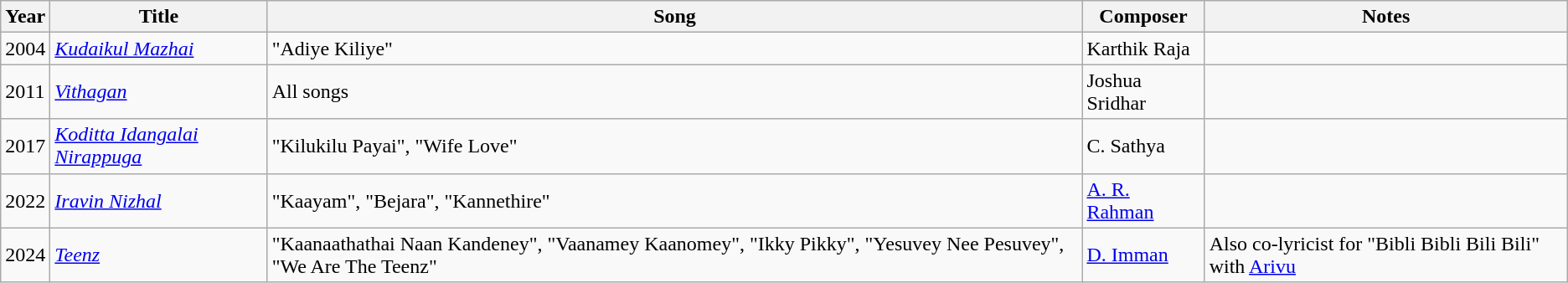<table class="wikitable sortable">
<tr>
<th scope="col">Year</th>
<th scope="col">Title</th>
<th scope="col">Song</th>
<th scope="col">Composer</th>
<th class="unsortable" scope="col">Notes</th>
</tr>
<tr>
<td>2004</td>
<td><em><a href='#'>Kudaikul Mazhai</a></em></td>
<td>"Adiye Kiliye"</td>
<td>Karthik Raja</td>
<td></td>
</tr>
<tr>
<td>2011</td>
<td><em><a href='#'>Vithagan</a></em></td>
<td>All songs</td>
<td>Joshua Sridhar</td>
<td></td>
</tr>
<tr>
<td>2017</td>
<td><em><a href='#'>Koditta Idangalai Nirappuga</a></em></td>
<td>"Kilukilu Payai", "Wife Love"</td>
<td>C. Sathya</td>
<td></td>
</tr>
<tr>
<td>2022</td>
<td><em><a href='#'>Iravin Nizhal</a></em></td>
<td>"Kaayam", "Bejara", "Kannethire"</td>
<td><a href='#'>A. R. Rahman</a></td>
<td></td>
</tr>
<tr>
<td>2024</td>
<td><em><a href='#'>Teenz</a></em></td>
<td>"Kaanaathathai Naan Kandeney", "Vaanamey Kaanomey", "Ikky Pikky", "Yesuvey Nee Pesuvey", "We Are The Teenz"</td>
<td><a href='#'>D. Imman</a></td>
<td>Also co-lyricist for "Bibli Bibli Bili Bili"	with <a href='#'>Arivu</a></td>
</tr>
</table>
